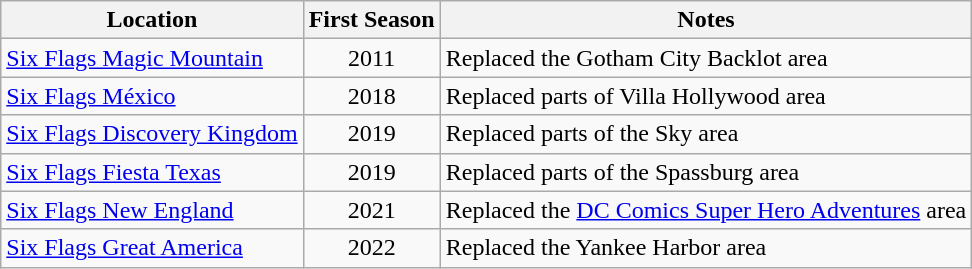<table class="wikitable sortable">
<tr>
<th>Location</th>
<th>First Season</th>
<th class="unsortable">Notes</th>
</tr>
<tr>
<td><a href='#'>Six Flags Magic Mountain</a></td>
<td align=center>2011</td>
<td>Replaced the Gotham City Backlot area</td>
</tr>
<tr>
<td><a href='#'>Six Flags México</a></td>
<td align=center>2018</td>
<td>Replaced parts of Villa Hollywood area</td>
</tr>
<tr>
<td><a href='#'>Six Flags Discovery Kingdom</a></td>
<td align=center>2019</td>
<td>Replaced parts of the Sky area</td>
</tr>
<tr>
<td><a href='#'>Six Flags Fiesta Texas</a></td>
<td align=center>2019</td>
<td>Replaced parts of the Spassburg area</td>
</tr>
<tr>
<td><a href='#'>Six Flags New England</a></td>
<td align=center>2021</td>
<td>Replaced the <a href='#'>DC Comics Super Hero Adventures</a> area</td>
</tr>
<tr>
<td><a href='#'>Six Flags Great America</a></td>
<td align=center>2022</td>
<td>Replaced the Yankee Harbor area</td>
</tr>
</table>
